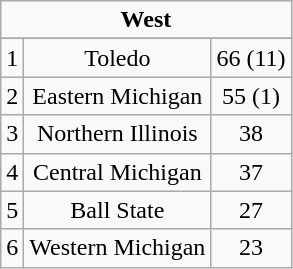<table class="wikitable" style="display: inline-table;">
<tr align="center">
<td align="center" Colspan="3"><strong>West</strong></td>
</tr>
<tr align="center">
</tr>
<tr align="center">
<td>1</td>
<td>Toledo</td>
<td>66 (11)</td>
</tr>
<tr align="center">
<td>2</td>
<td>Eastern Michigan</td>
<td>55 (1)</td>
</tr>
<tr align="center">
<td>3</td>
<td>Northern Illinois</td>
<td>38</td>
</tr>
<tr align="center">
<td>4</td>
<td>Central Michigan</td>
<td>37</td>
</tr>
<tr align="center">
<td>5</td>
<td>Ball State</td>
<td>27</td>
</tr>
<tr align="center">
<td>6</td>
<td>Western Michigan</td>
<td>23</td>
</tr>
</table>
